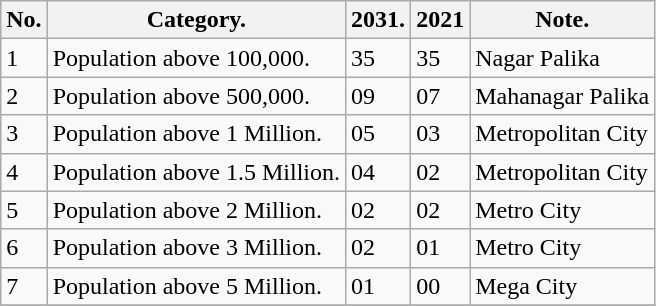<table class="wikitable" text-align:left; margin:0 0 0 1em;">
<tr>
<th>No.</th>
<th>Category.</th>
<th>2031.</th>
<th>2021</th>
<th>Note.</th>
</tr>
<tr valign="top">
<td>1</td>
<td>Population above 100,000.</td>
<td>35</td>
<td>35</td>
<td>Nagar Palika</td>
</tr>
<tr>
<td>2</td>
<td>Population above 500,000.</td>
<td>09</td>
<td>07</td>
<td>Mahanagar Palika</td>
</tr>
<tr>
<td>3</td>
<td>Population above 1 Million.</td>
<td>05</td>
<td>03</td>
<td>Metropolitan City</td>
</tr>
<tr>
<td>4</td>
<td>Population above 1.5 Million.</td>
<td>04</td>
<td>02</td>
<td>Metropolitan City</td>
</tr>
<tr>
<td>5</td>
<td>Population above 2 Million.</td>
<td>02</td>
<td>02</td>
<td>Metro City</td>
</tr>
<tr>
<td>6</td>
<td>Population above 3 Million.</td>
<td>02</td>
<td>01</td>
<td>Metro City</td>
</tr>
<tr>
<td>7</td>
<td>Population above 5 Million.</td>
<td>01</td>
<td>00</td>
<td>Mega City</td>
</tr>
<tr>
</tr>
</table>
